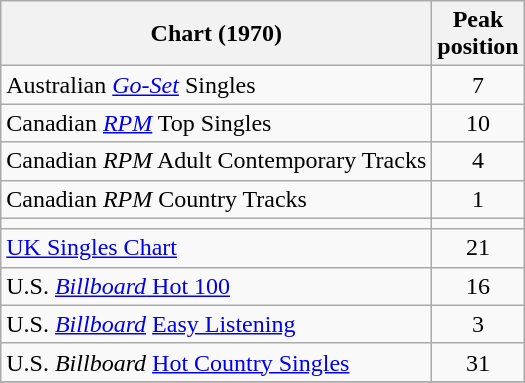<table class="wikitable sortable">
<tr>
<th>Chart (1970)</th>
<th>Peak<br>position</th>
</tr>
<tr>
<td>Australian <em><a href='#'>Go-Set</a></em> Singles</td>
<td align="center">7</td>
</tr>
<tr>
<td>Canadian <em><a href='#'>RPM</a></em> Top Singles</td>
<td align="center">10</td>
</tr>
<tr>
<td>Canadian <em>RPM</em> Adult Contemporary Tracks</td>
<td align="center">4</td>
</tr>
<tr>
<td>Canadian <em>RPM</em> Country Tracks</td>
<td align="center">1</td>
</tr>
<tr>
<td></td>
</tr>
<tr>
<td><a href='#'>UK Singles Chart</a></td>
<td align="center">21</td>
</tr>
<tr>
<td>U.S. <a href='#'><em>Billboard</em> Hot 100</a></td>
<td align="center">16</td>
</tr>
<tr>
<td>U.S. <em><a href='#'>Billboard</a></em> <a href='#'>Easy Listening</a></td>
<td align="center">3</td>
</tr>
<tr>
<td>U.S. <em>Billboard</em> <a href='#'>Hot Country Singles</a></td>
<td align="center">31</td>
</tr>
<tr>
</tr>
</table>
